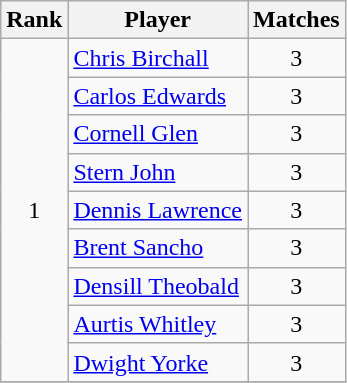<table class="wikitable" style="text-align: left;">
<tr>
<th>Rank</th>
<th>Player</th>
<th>Matches</th>
</tr>
<tr>
<td rowspan=9 align=center>1</td>
<td><a href='#'>Chris Birchall</a></td>
<td align=center>3</td>
</tr>
<tr>
<td><a href='#'>Carlos Edwards</a></td>
<td align=center>3</td>
</tr>
<tr>
<td><a href='#'>Cornell Glen</a></td>
<td align=center>3</td>
</tr>
<tr>
<td><a href='#'>Stern John</a></td>
<td align=center>3</td>
</tr>
<tr>
<td><a href='#'>Dennis Lawrence</a></td>
<td align=center>3</td>
</tr>
<tr>
<td><a href='#'>Brent Sancho</a></td>
<td align=center>3</td>
</tr>
<tr>
<td><a href='#'>Densill Theobald</a></td>
<td align=center>3</td>
</tr>
<tr>
<td><a href='#'>Aurtis Whitley</a></td>
<td align=center>3</td>
</tr>
<tr>
<td><a href='#'>Dwight Yorke</a></td>
<td align=center>3</td>
</tr>
<tr>
</tr>
</table>
